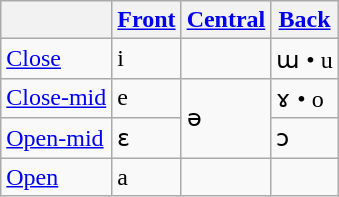<table class="wikitable">
<tr>
<th></th>
<th><a href='#'>Front</a></th>
<th><a href='#'>Central</a></th>
<th><a href='#'>Back</a></th>
</tr>
<tr>
<td><a href='#'>Close</a></td>
<td>i</td>
<td></td>
<td>ɯ • u</td>
</tr>
<tr>
<td><a href='#'>Close-mid</a></td>
<td>e</td>
<td rowspan="2">ə</td>
<td>ɤ • o</td>
</tr>
<tr>
<td><a href='#'>Open-mid</a></td>
<td>ɛ</td>
<td>ɔ</td>
</tr>
<tr>
<td><a href='#'>Open</a></td>
<td>a</td>
<td></td>
<td></td>
</tr>
</table>
